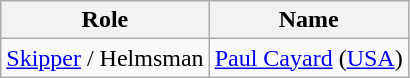<table class="wikitable">
<tr>
<th>Role</th>
<th>Name</th>
</tr>
<tr>
<td><a href='#'>Skipper</a> / Helmsman</td>
<td><a href='#'>Paul Cayard</a> (<a href='#'>USA</a>)</td>
</tr>
</table>
